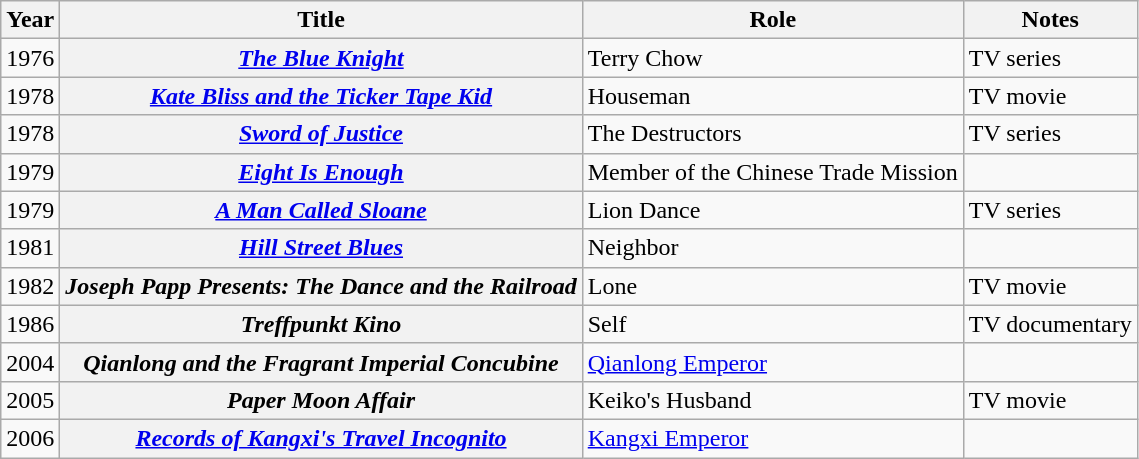<table class="wikitable plainrowheaders sortable">
<tr>
<th scope="col">Year</th>
<th scope="col">Title</th>
<th scope="col">Role</th>
<th scope="col" class="unsortable">Notes</th>
</tr>
<tr>
<td>1976</td>
<th scope="row"><em><a href='#'>The Blue Knight</a></em></th>
<td>Terry Chow</td>
<td>TV series</td>
</tr>
<tr>
<td>1978</td>
<th scope="row"><em><a href='#'>Kate Bliss and the Ticker Tape Kid</a></em></th>
<td>Houseman</td>
<td>TV movie</td>
</tr>
<tr>
<td>1978</td>
<th scope="row"><em><a href='#'>Sword of Justice</a></em></th>
<td>The Destructors</td>
<td>TV series</td>
</tr>
<tr>
<td>1979</td>
<th scope="row"><em><a href='#'>Eight Is Enough</a></em></th>
<td>Member of the Chinese Trade Mission</td>
<td></td>
</tr>
<tr>
<td>1979</td>
<th scope="row"><em><a href='#'>A Man Called Sloane</a></em></th>
<td>Lion Dance</td>
<td>TV series</td>
</tr>
<tr>
<td>1981</td>
<th scope="row"><em><a href='#'>Hill Street Blues</a></em></th>
<td>Neighbor</td>
<td></td>
</tr>
<tr>
<td>1982</td>
<th scope="row"><em>Joseph Papp Presents: The Dance and the Railroad</em></th>
<td>Lone</td>
<td>TV movie</td>
</tr>
<tr>
<td>1986</td>
<th scope="row"><em>Treffpunkt Kino</em></th>
<td>Self</td>
<td>TV documentary</td>
</tr>
<tr>
<td>2004</td>
<th scope="row"><em>Qianlong and the Fragrant Imperial Concubine</em></th>
<td><a href='#'>Qianlong Emperor</a></td>
<td></td>
</tr>
<tr>
<td>2005</td>
<th scope="row"><em>Paper Moon Affair</em></th>
<td>Keiko's Husband</td>
<td>TV movie</td>
</tr>
<tr>
<td>2006</td>
<th scope="row"><em><a href='#'>Records of Kangxi's Travel Incognito</a></em></th>
<td><a href='#'>Kangxi Emperor</a></td>
<td></td>
</tr>
</table>
